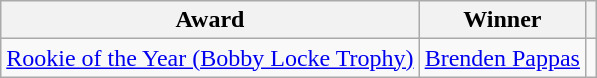<table class="wikitable">
<tr>
<th>Award</th>
<th>Winner</th>
<th></th>
</tr>
<tr>
<td><a href='#'>Rookie of the Year (Bobby Locke Trophy)</a></td>
<td> <a href='#'>Brenden Pappas</a></td>
<td></td>
</tr>
</table>
